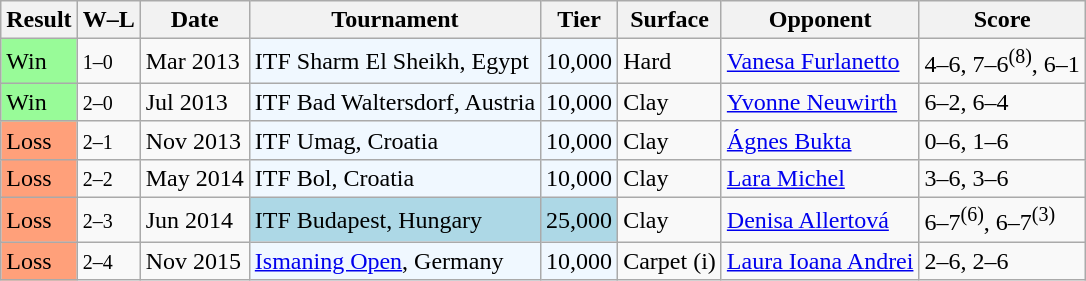<table class="sortable wikitable">
<tr>
<th>Result</th>
<th class="unsortable">W–L</th>
<th>Date</th>
<th>Tournament</th>
<th>Tier</th>
<th>Surface</th>
<th>Opponent</th>
<th class="unsortable">Score</th>
</tr>
<tr>
<td style="background:#98fb98;">Win</td>
<td><small>1–0</small></td>
<td>Mar 2013</td>
<td style="background:#f0f8ff;">ITF Sharm El Sheikh, Egypt</td>
<td style="background:#f0f8ff;">10,000</td>
<td>Hard</td>
<td> <a href='#'>Vanesa Furlanetto</a></td>
<td>4–6, 7–6<sup>(8)</sup>, 6–1</td>
</tr>
<tr>
<td style="background:#98fb98;">Win</td>
<td><small>2–0</small></td>
<td>Jul 2013</td>
<td style="background:#f0f8ff;">ITF Bad Waltersdorf, Austria</td>
<td style="background:#f0f8ff;">10,000</td>
<td>Clay</td>
<td> <a href='#'>Yvonne Neuwirth</a></td>
<td>6–2, 6–4</td>
</tr>
<tr>
<td bgcolor="FFA07A">Loss</td>
<td><small>2–1</small></td>
<td>Nov 2013</td>
<td style="background:#f0f8ff;">ITF Umag, Croatia</td>
<td style="background:#f0f8ff;">10,000</td>
<td>Clay</td>
<td> <a href='#'>Ágnes Bukta</a></td>
<td>0–6, 1–6</td>
</tr>
<tr>
<td bgcolor="FFA07A">Loss</td>
<td><small>2–2</small></td>
<td>May 2014</td>
<td style="background:#f0f8ff;">ITF Bol, Croatia</td>
<td style="background:#f0f8ff;">10,000</td>
<td>Clay</td>
<td> <a href='#'>Lara Michel</a></td>
<td>3–6, 3–6</td>
</tr>
<tr>
<td bgcolor="FFA07A">Loss</td>
<td><small>2–3</small></td>
<td>Jun 2014</td>
<td style="background:lightblue;">ITF Budapest, Hungary</td>
<td style="background:lightblue;">25,000</td>
<td>Clay</td>
<td> <a href='#'>Denisa Allertová</a></td>
<td>6–7<sup>(6)</sup>, 6–7<sup>(3)</sup></td>
</tr>
<tr>
<td bgcolor="FFA07A">Loss</td>
<td><small>2–4</small></td>
<td>Nov 2015</td>
<td style="background:#f0f8ff;"><a href='#'>Ismaning Open</a>, Germany</td>
<td style="background:#f0f8ff;">10,000</td>
<td>Carpet (i)</td>
<td> <a href='#'>Laura Ioana Andrei</a></td>
<td>2–6, 2–6</td>
</tr>
</table>
